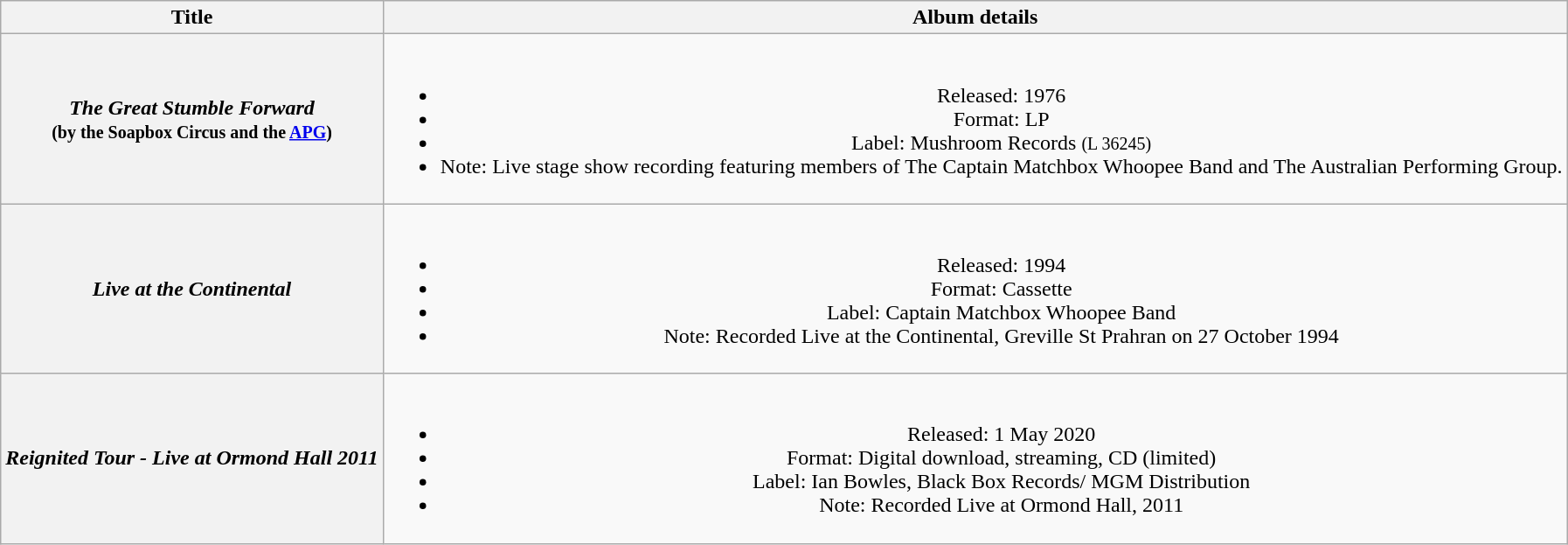<table class="wikitable plainrowheaders" style="text-align:center;" border="1">
<tr>
<th>Title</th>
<th>Album details</th>
</tr>
<tr>
<th scope="row"><em>The Great Stumble Forward</em> <br> <small>(by the Soapbox Circus and the <a href='#'>APG</a>)</small></th>
<td><br><ul><li>Released: 1976</li><li>Format: LP</li><li>Label: Mushroom Records <small>(L 36245)</small></li><li>Note: Live stage show recording featuring members of The Captain Matchbox Whoopee Band and The Australian Performing Group.</li></ul></td>
</tr>
<tr>
<th scope="row"><em>Live at the Continental</em></th>
<td><br><ul><li>Released: 1994</li><li>Format: Cassette</li><li>Label: Captain Matchbox Whoopee Band</li><li>Note: Recorded Live at the Continental, Greville St Prahran on 27 October 1994</li></ul></td>
</tr>
<tr>
<th scope="row"><em>Reignited Tour - Live at Ormond Hall 2011</em></th>
<td><br><ul><li>Released: 1 May 2020</li><li>Format: Digital download, streaming, CD (limited)</li><li>Label: Ian Bowles, Black Box Records/ MGM Distribution</li><li>Note: Recorded Live at Ormond Hall, 2011</li></ul></td>
</tr>
</table>
